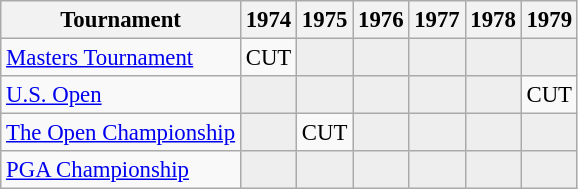<table class="wikitable" style="font-size:95%;text-align:center;">
<tr>
<th>Tournament</th>
<th>1974</th>
<th>1975</th>
<th>1976</th>
<th>1977</th>
<th>1978</th>
<th>1979</th>
</tr>
<tr>
<td align=left><a href='#'>Masters Tournament</a></td>
<td>CUT</td>
<td style="background:#eeeeee;"></td>
<td style="background:#eeeeee;"></td>
<td style="background:#eeeeee;"></td>
<td style="background:#eeeeee;"></td>
<td style="background:#eeeeee;"></td>
</tr>
<tr>
<td align=left><a href='#'>U.S. Open</a></td>
<td style="background:#eeeeee;"></td>
<td style="background:#eeeeee;"></td>
<td style="background:#eeeeee;"></td>
<td style="background:#eeeeee;"></td>
<td style="background:#eeeeee;"></td>
<td>CUT</td>
</tr>
<tr>
<td align=left><a href='#'>The Open Championship</a></td>
<td style="background:#eeeeee;"></td>
<td>CUT</td>
<td style="background:#eeeeee;"></td>
<td style="background:#eeeeee;"></td>
<td style="background:#eeeeee;"></td>
<td style="background:#eeeeee;"></td>
</tr>
<tr>
<td align=left><a href='#'>PGA Championship</a></td>
<td style="background:#eeeeee;"></td>
<td style="background:#eeeeee;"></td>
<td style="background:#eeeeee;"></td>
<td style="background:#eeeeee;"></td>
<td style="background:#eeeeee;"></td>
<td style="background:#eeeeee;"></td>
</tr>
</table>
